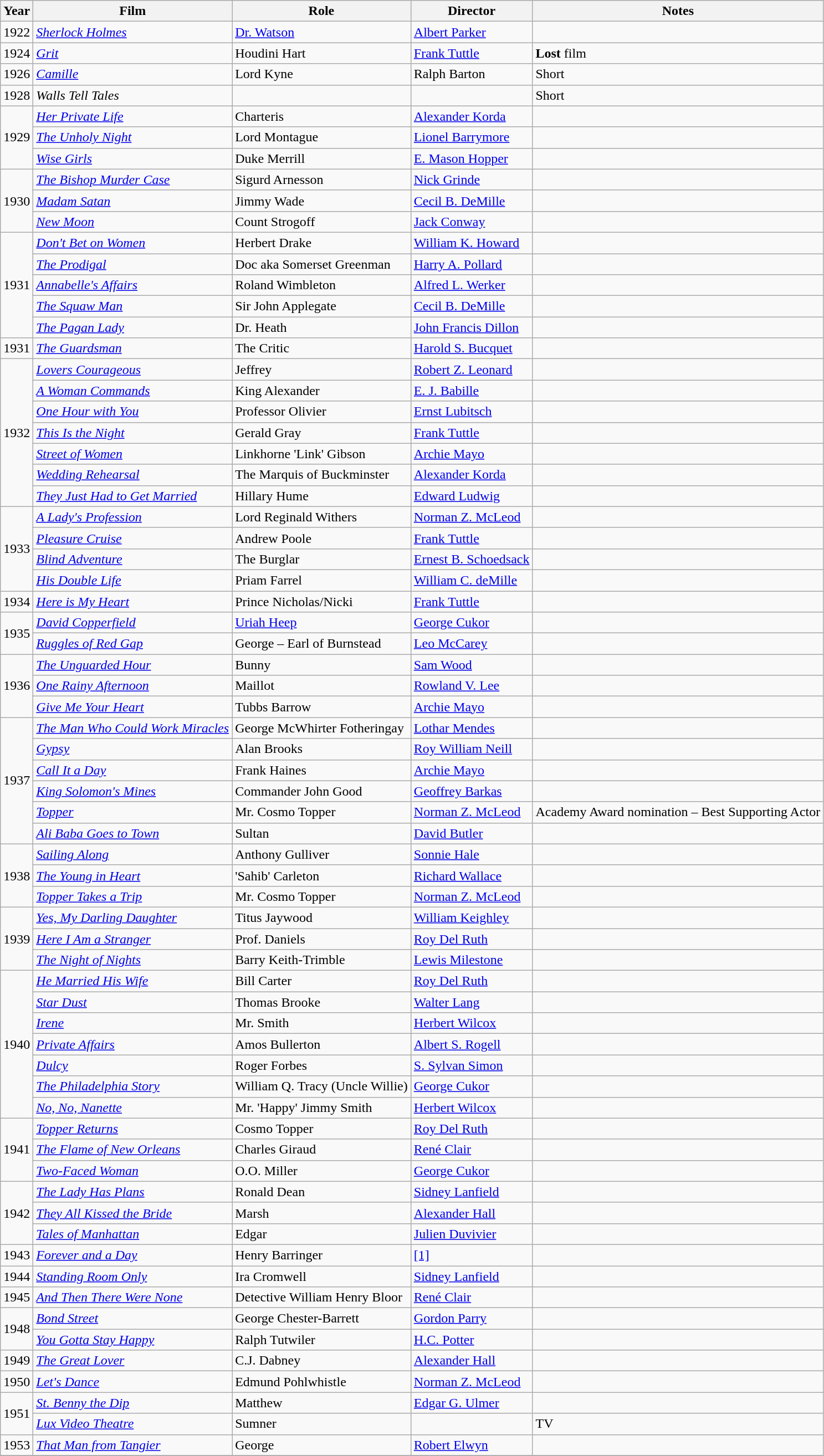<table class="wikitable sortable">
<tr>
<th>Year</th>
<th>Film</th>
<th>Role</th>
<th>Director</th>
<th class="unsortable">Notes</th>
</tr>
<tr>
<td>1922</td>
<td><em><a href='#'>Sherlock Holmes</a></em></td>
<td><a href='#'>Dr. Watson</a></td>
<td><a href='#'>Albert Parker</a></td>
<td></td>
</tr>
<tr>
<td>1924</td>
<td><em><a href='#'>Grit</a></em></td>
<td>Houdini Hart</td>
<td><a href='#'>Frank Tuttle</a></td>
<td><strong>Lost</strong> film</td>
</tr>
<tr>
<td>1926</td>
<td><em><a href='#'>Camille</a></em></td>
<td>Lord Kyne</td>
<td>Ralph Barton</td>
<td>Short</td>
</tr>
<tr>
<td>1928</td>
<td><em>Walls Tell Tales</em></td>
<td></td>
<td></td>
<td>Short</td>
</tr>
<tr>
<td rowspan=3>1929</td>
<td><em><a href='#'>Her Private Life</a></em></td>
<td>Charteris</td>
<td><a href='#'>Alexander Korda</a></td>
<td></td>
</tr>
<tr>
<td><em><a href='#'>The Unholy Night</a></em></td>
<td>Lord Montague</td>
<td><a href='#'>Lionel Barrymore</a></td>
<td></td>
</tr>
<tr>
<td><em><a href='#'>Wise Girls</a></em></td>
<td>Duke Merrill</td>
<td><a href='#'>E. Mason Hopper</a></td>
<td></td>
</tr>
<tr>
<td rowspan=3>1930</td>
<td><em><a href='#'>The Bishop Murder Case</a></em></td>
<td>Sigurd Arnesson</td>
<td><a href='#'>Nick Grinde</a></td>
<td></td>
</tr>
<tr>
<td><em><a href='#'>Madam Satan</a></em></td>
<td>Jimmy Wade</td>
<td><a href='#'>Cecil B. DeMille</a></td>
<td></td>
</tr>
<tr>
<td><em><a href='#'>New Moon</a></em></td>
<td>Count Strogoff</td>
<td><a href='#'>Jack Conway</a></td>
<td></td>
</tr>
<tr>
<td rowspan=5>1931</td>
<td><em><a href='#'>Don't Bet on Women</a></em></td>
<td>Herbert Drake</td>
<td><a href='#'>William K. Howard</a></td>
<td></td>
</tr>
<tr>
<td><em><a href='#'>The Prodigal</a></em></td>
<td>Doc aka Somerset Greenman</td>
<td><a href='#'>Harry A. Pollard</a></td>
<td></td>
</tr>
<tr>
<td><em><a href='#'>Annabelle's Affairs</a></em></td>
<td>Roland Wimbleton</td>
<td><a href='#'>Alfred L. Werker</a></td>
<td></td>
</tr>
<tr>
<td><em><a href='#'>The Squaw Man</a></em></td>
<td>Sir John Applegate</td>
<td><a href='#'>Cecil B. DeMille</a></td>
<td></td>
</tr>
<tr>
<td><em><a href='#'>The Pagan Lady</a></em></td>
<td>Dr. Heath</td>
<td><a href='#'>John Francis Dillon</a></td>
<td></td>
</tr>
<tr>
<td>1931</td>
<td><em><a href='#'>The Guardsman</a></em></td>
<td>The Critic</td>
<td><a href='#'>Harold S. Bucquet</a></td>
<td></td>
</tr>
<tr>
<td rowspan=7>1932</td>
<td><em><a href='#'>Lovers Courageous</a></em></td>
<td>Jeffrey</td>
<td><a href='#'>Robert Z. Leonard</a></td>
<td></td>
</tr>
<tr>
<td><em><a href='#'>A Woman Commands</a></em></td>
<td>King Alexander</td>
<td><a href='#'>E. J. Babille</a></td>
<td></td>
</tr>
<tr>
<td><em><a href='#'>One Hour with You</a></em></td>
<td>Professor Olivier</td>
<td><a href='#'>Ernst Lubitsch</a></td>
<td></td>
</tr>
<tr>
<td><em><a href='#'>This Is the Night</a></em></td>
<td>Gerald Gray</td>
<td><a href='#'>Frank Tuttle</a></td>
<td></td>
</tr>
<tr>
<td><em><a href='#'>Street of Women</a></em></td>
<td>Linkhorne 'Link' Gibson</td>
<td><a href='#'>Archie Mayo</a></td>
<td></td>
</tr>
<tr>
<td><em><a href='#'>Wedding Rehearsal</a></em></td>
<td>The Marquis of Buckminster</td>
<td><a href='#'>Alexander Korda</a></td>
<td></td>
</tr>
<tr>
<td><em><a href='#'>They Just Had to Get Married</a></em></td>
<td>Hillary Hume</td>
<td><a href='#'>Edward Ludwig</a></td>
<td></td>
</tr>
<tr>
<td rowspan=4>1933</td>
<td><em><a href='#'>A Lady's Profession</a></em></td>
<td>Lord Reginald Withers</td>
<td><a href='#'>Norman Z. McLeod</a></td>
<td></td>
</tr>
<tr>
<td><em><a href='#'>Pleasure Cruise</a></em></td>
<td>Andrew Poole</td>
<td><a href='#'>Frank Tuttle</a></td>
<td></td>
</tr>
<tr>
<td><em><a href='#'>Blind Adventure</a></em></td>
<td>The Burglar</td>
<td><a href='#'>Ernest B. Schoedsack</a></td>
<td></td>
</tr>
<tr>
<td><em><a href='#'>His Double Life</a></em></td>
<td>Priam Farrel</td>
<td><a href='#'>William C. deMille</a></td>
<td></td>
</tr>
<tr>
<td>1934</td>
<td><em><a href='#'>Here is My Heart</a></em></td>
<td>Prince Nicholas/Nicki</td>
<td><a href='#'>Frank Tuttle</a></td>
<td></td>
</tr>
<tr>
<td rowspan=2>1935</td>
<td><em><a href='#'>David Copperfield</a></em></td>
<td><a href='#'>Uriah Heep</a></td>
<td><a href='#'>George Cukor</a></td>
<td></td>
</tr>
<tr>
<td><em><a href='#'>Ruggles of Red Gap</a></em></td>
<td>George – Earl of Burnstead</td>
<td><a href='#'>Leo McCarey</a></td>
<td></td>
</tr>
<tr>
<td rowspan=3>1936</td>
<td><em><a href='#'>The Unguarded Hour</a></em></td>
<td>Bunny</td>
<td><a href='#'>Sam Wood</a></td>
<td></td>
</tr>
<tr>
<td><em><a href='#'>One Rainy Afternoon</a></em></td>
<td>Maillot</td>
<td><a href='#'>Rowland V. Lee</a></td>
<td></td>
</tr>
<tr>
<td><em><a href='#'>Give Me Your Heart</a></em></td>
<td>Tubbs Barrow</td>
<td><a href='#'>Archie Mayo</a></td>
<td></td>
</tr>
<tr>
<td rowspan=6>1937</td>
<td><em><a href='#'>The Man Who Could Work Miracles</a></em></td>
<td>George McWhirter Fotheringay</td>
<td><a href='#'>Lothar Mendes</a></td>
<td></td>
</tr>
<tr>
<td><em><a href='#'>Gypsy</a></em></td>
<td>Alan Brooks</td>
<td><a href='#'>Roy William Neill</a></td>
<td></td>
</tr>
<tr>
<td><em><a href='#'>Call It a Day</a></em></td>
<td>Frank Haines</td>
<td><a href='#'>Archie Mayo</a></td>
<td></td>
</tr>
<tr>
<td><em><a href='#'>King Solomon's Mines</a></em></td>
<td>Commander John Good</td>
<td><a href='#'>Geoffrey Barkas</a></td>
<td></td>
</tr>
<tr>
<td><em><a href='#'>Topper</a></em></td>
<td>Mr. Cosmo Topper</td>
<td><a href='#'>Norman Z. McLeod</a></td>
<td>Academy Award nomination – Best Supporting Actor</td>
</tr>
<tr>
<td><em><a href='#'>Ali Baba Goes to Town</a></em></td>
<td>Sultan</td>
<td><a href='#'>David Butler</a></td>
<td></td>
</tr>
<tr>
<td rowspan=3>1938</td>
<td><em><a href='#'>Sailing Along</a></em></td>
<td>Anthony Gulliver</td>
<td><a href='#'>Sonnie Hale</a></td>
<td></td>
</tr>
<tr>
<td><em><a href='#'>The Young in Heart</a></em></td>
<td>'Sahib' Carleton</td>
<td><a href='#'>Richard Wallace</a></td>
<td></td>
</tr>
<tr>
<td><em><a href='#'>Topper Takes a Trip</a></em></td>
<td>Mr. Cosmo Topper</td>
<td><a href='#'>Norman Z. McLeod</a></td>
<td></td>
</tr>
<tr>
<td rowspan=3>1939</td>
<td><em><a href='#'>Yes, My Darling Daughter</a></em></td>
<td>Titus Jaywood</td>
<td><a href='#'>William Keighley</a></td>
<td></td>
</tr>
<tr>
<td><em><a href='#'>Here I Am a Stranger</a></em></td>
<td>Prof. Daniels</td>
<td><a href='#'>Roy Del Ruth</a></td>
<td></td>
</tr>
<tr>
<td><em><a href='#'>The Night of Nights</a></em></td>
<td>Barry Keith-Trimble</td>
<td><a href='#'>Lewis Milestone</a></td>
<td></td>
</tr>
<tr>
<td rowspan=7>1940</td>
<td><em><a href='#'>He Married His Wife</a></em></td>
<td>Bill Carter</td>
<td><a href='#'>Roy Del Ruth</a></td>
<td></td>
</tr>
<tr>
<td><em><a href='#'>Star Dust</a></em></td>
<td>Thomas Brooke</td>
<td><a href='#'>Walter Lang</a></td>
<td></td>
</tr>
<tr>
<td><em><a href='#'>Irene</a></em></td>
<td>Mr. Smith</td>
<td><a href='#'>Herbert Wilcox</a></td>
<td></td>
</tr>
<tr>
<td><em><a href='#'>Private Affairs</a></em></td>
<td>Amos Bullerton</td>
<td><a href='#'>Albert S. Rogell</a></td>
<td></td>
</tr>
<tr>
<td><em><a href='#'>Dulcy</a></em></td>
<td>Roger Forbes</td>
<td><a href='#'>S. Sylvan Simon</a></td>
<td></td>
</tr>
<tr>
<td><em><a href='#'>The Philadelphia Story</a></em></td>
<td>William Q. Tracy (Uncle Willie)</td>
<td><a href='#'>George Cukor</a></td>
<td></td>
</tr>
<tr>
<td><em><a href='#'>No, No, Nanette</a></em></td>
<td>Mr. 'Happy' Jimmy Smith</td>
<td><a href='#'>Herbert Wilcox</a></td>
<td></td>
</tr>
<tr>
<td rowspan=3>1941</td>
<td><em><a href='#'>Topper Returns</a></em></td>
<td>Cosmo Topper</td>
<td><a href='#'>Roy Del Ruth</a></td>
<td></td>
</tr>
<tr>
<td><em><a href='#'>The Flame of New Orleans</a></em></td>
<td>Charles Giraud</td>
<td><a href='#'>René Clair</a></td>
<td></td>
</tr>
<tr>
<td><em><a href='#'>Two-Faced Woman</a></em></td>
<td>O.O. Miller</td>
<td><a href='#'>George Cukor</a></td>
<td></td>
</tr>
<tr>
<td rowspan=3>1942</td>
<td><em><a href='#'>The Lady Has Plans</a></em></td>
<td>Ronald Dean</td>
<td><a href='#'>Sidney Lanfield</a></td>
<td></td>
</tr>
<tr>
<td><em><a href='#'>They All Kissed the Bride</a></em></td>
<td>Marsh</td>
<td><a href='#'>Alexander Hall</a></td>
<td></td>
</tr>
<tr>
<td><em><a href='#'>Tales of Manhattan</a></em></td>
<td>Edgar</td>
<td><a href='#'>Julien Duvivier</a></td>
<td></td>
</tr>
<tr>
<td>1943</td>
<td><em><a href='#'>Forever and a Day</a></em></td>
<td>Henry Barringer</td>
<td><a href='#'>&#91;1&#93;</a></td>
<td></td>
</tr>
<tr>
<td>1944</td>
<td><em><a href='#'>Standing Room Only</a></em></td>
<td>Ira Cromwell</td>
<td><a href='#'>Sidney Lanfield</a></td>
<td></td>
</tr>
<tr>
<td>1945</td>
<td><em><a href='#'>And Then There Were None</a></em></td>
<td>Detective William Henry Bloor</td>
<td><a href='#'>René Clair</a></td>
<td></td>
</tr>
<tr>
<td rowspan=2>1948</td>
<td><em><a href='#'>Bond Street</a></em></td>
<td>George Chester-Barrett</td>
<td><a href='#'>Gordon Parry</a></td>
<td></td>
</tr>
<tr>
<td><em><a href='#'>You Gotta Stay Happy</a></em></td>
<td>Ralph Tutwiler</td>
<td><a href='#'>H.C. Potter</a></td>
<td></td>
</tr>
<tr>
<td>1949</td>
<td><em><a href='#'>The Great Lover</a></em></td>
<td>C.J. Dabney</td>
<td><a href='#'>Alexander Hall</a></td>
<td></td>
</tr>
<tr>
<td>1950</td>
<td><em><a href='#'>Let's Dance</a></em></td>
<td>Edmund Pohlwhistle</td>
<td><a href='#'>Norman Z. McLeod</a></td>
<td></td>
</tr>
<tr>
<td rowspan=2>1951</td>
<td><em><a href='#'>St. Benny the Dip</a></em></td>
<td>Matthew</td>
<td><a href='#'>Edgar G. Ulmer</a></td>
<td></td>
</tr>
<tr>
<td><em><a href='#'>Lux Video Theatre</a></em></td>
<td>Sumner</td>
<td></td>
<td>TV</td>
</tr>
<tr>
<td>1953</td>
<td><em><a href='#'>That Man from Tangier</a></em></td>
<td>George</td>
<td><a href='#'>Robert Elwyn</a></td>
<td></td>
</tr>
<tr>
</tr>
</table>
